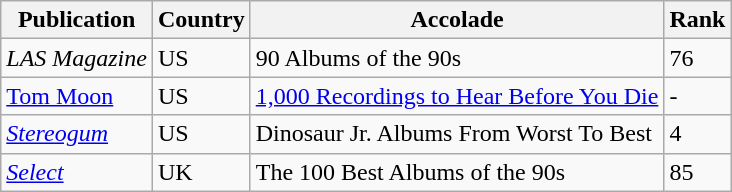<table class="wikitable">
<tr>
<th>Publication</th>
<th>Country</th>
<th>Accolade</th>
<th>Rank</th>
</tr>
<tr>
<td><em>LAS Magazine</em></td>
<td>US</td>
<td>90 Albums of the 90s</td>
<td>76</td>
</tr>
<tr>
<td><a href='#'>Tom Moon</a></td>
<td>US</td>
<td><a href='#'>1,000 Recordings to Hear Before You Die</a></td>
<td>-</td>
</tr>
<tr>
<td><em><a href='#'>Stereogum</a></em></td>
<td>US</td>
<td>Dinosaur Jr. Albums From Worst To Best</td>
<td>4</td>
</tr>
<tr>
<td><a href='#'><em>Select</em></a></td>
<td>UK</td>
<td>The 100 Best Albums of the 90s</td>
<td>85</td>
</tr>
</table>
